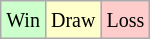<table class="wikitable">
<tr>
<td style="background-color: #CCFFCC;"><small>Win</small></td>
<td style="background-color: #FFFFCC;"><small>Draw</small></td>
<td style="background-color: #FFCCCC;"><small>Loss</small></td>
</tr>
</table>
